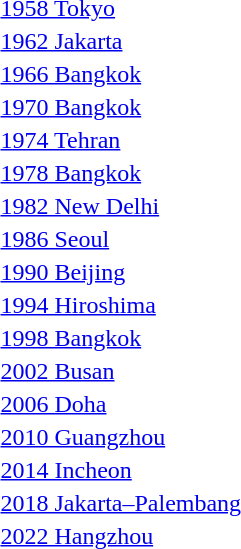<table>
<tr>
<td><a href='#'>1958 Tokyo</a></td>
<td></td>
<td></td>
<td></td>
</tr>
<tr>
<td><a href='#'>1962 Jakarta</a></td>
<td></td>
<td></td>
<td></td>
</tr>
<tr>
<td><a href='#'>1966 Bangkok</a></td>
<td></td>
<td></td>
<td></td>
</tr>
<tr>
<td><a href='#'>1970 Bangkok</a></td>
<td></td>
<td></td>
<td></td>
</tr>
<tr>
<td><a href='#'>1974 Tehran</a></td>
<td></td>
<td></td>
<td></td>
</tr>
<tr>
<td><a href='#'>1978 Bangkok</a></td>
<td></td>
<td></td>
<td></td>
</tr>
<tr>
<td><a href='#'>1982 New Delhi</a></td>
<td></td>
<td></td>
<td></td>
</tr>
<tr>
<td><a href='#'>1986 Seoul</a></td>
<td></td>
<td></td>
<td></td>
</tr>
<tr>
<td><a href='#'>1990 Beijing</a></td>
<td></td>
<td></td>
<td></td>
</tr>
<tr>
<td><a href='#'>1994 Hiroshima</a></td>
<td></td>
<td></td>
<td></td>
</tr>
<tr>
<td><a href='#'>1998 Bangkok</a></td>
<td></td>
<td></td>
<td></td>
</tr>
<tr>
<td><a href='#'>2002 Busan</a></td>
<td></td>
<td></td>
<td></td>
</tr>
<tr>
<td><a href='#'>2006 Doha</a></td>
<td></td>
<td></td>
<td></td>
</tr>
<tr>
<td><a href='#'>2010 Guangzhou</a></td>
<td></td>
<td></td>
<td></td>
</tr>
<tr>
<td><a href='#'>2014 Incheon</a></td>
<td></td>
<td></td>
<td></td>
</tr>
<tr>
<td><a href='#'>2018 Jakarta–Palembang</a></td>
<td></td>
<td></td>
<td></td>
</tr>
<tr>
<td><a href='#'>2022 Hangzhou</a></td>
<td></td>
<td></td>
<td></td>
</tr>
</table>
